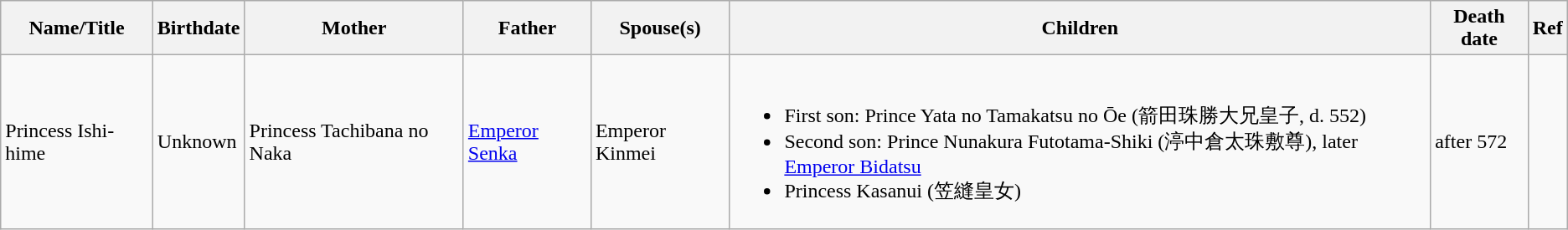<table class="wikitable">
<tr>
<th>Name/Title</th>
<th>Birthdate</th>
<th>Mother</th>
<th>Father</th>
<th>Spouse(s)</th>
<th>Children</th>
<th>Death date</th>
<th>Ref</th>
</tr>
<tr>
<td>Princess Ishi-hime</td>
<td>Unknown</td>
<td>Princess Tachibana no Naka</td>
<td><a href='#'>Emperor Senka</a></td>
<td>Emperor Kinmei</td>
<td><br><ul><li>First son: Prince Yata no Tamakatsu no Ōe (箭田珠勝大兄皇子, d. 552)</li><li>Second son: Prince Nunakura Futotama-Shiki (渟中倉太珠敷尊), later <a href='#'>Emperor Bidatsu</a></li><li>Princess Kasanui (笠縫皇女)</li></ul></td>
<td>after 572</td>
<td></td>
</tr>
</table>
